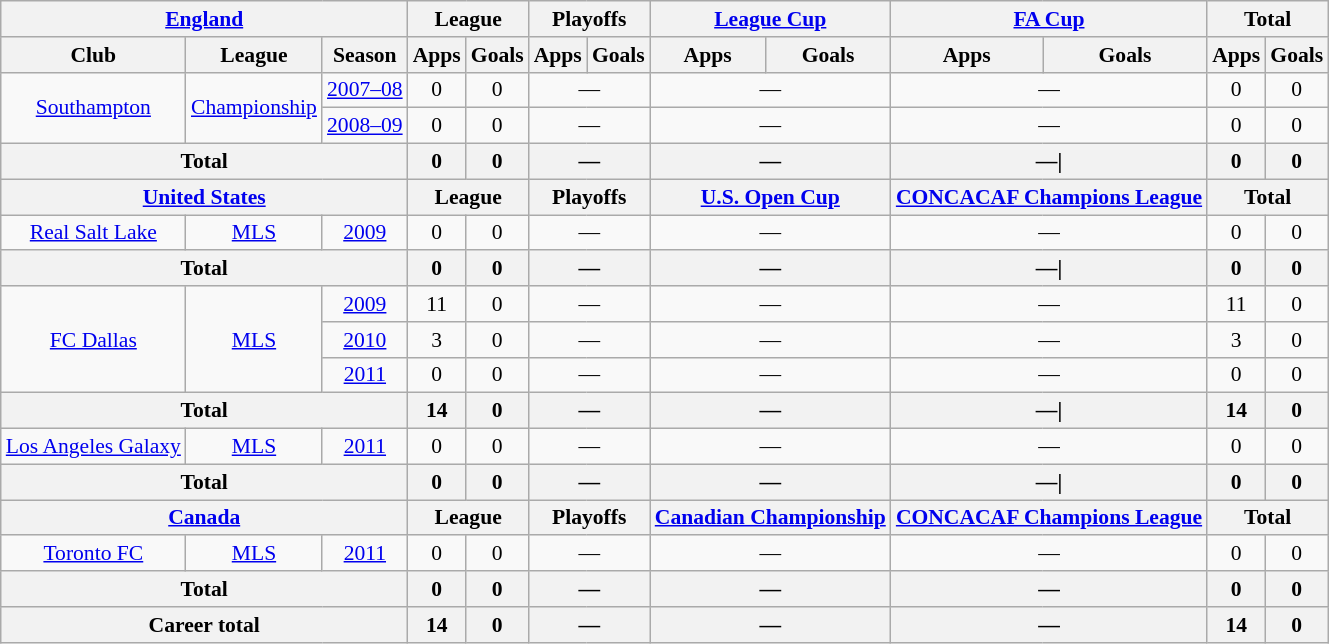<table class="wikitable" style="font-size:90%; text-align: center;">
<tr>
<th colspan="3"><a href='#'>England</a></th>
<th colspan="2">League</th>
<th colspan="2">Playoffs</th>
<th colspan="2"><a href='#'>League Cup</a></th>
<th colspan="2"><a href='#'>FA Cup</a></th>
<th colspan="2">Total</th>
</tr>
<tr>
<th>Club</th>
<th>League</th>
<th>Season</th>
<th>Apps</th>
<th>Goals</th>
<th>Apps</th>
<th>Goals</th>
<th>Apps</th>
<th>Goals</th>
<th>Apps</th>
<th>Goals</th>
<th>Apps</th>
<th>Goals</th>
</tr>
<tr>
<td rowspan="2" style="text-align:center;"><a href='#'>Southampton</a></td>
<td rowspan="2" style="text-align:center;"><a href='#'>Championship</a></td>
<td><a href='#'>2007–08</a></td>
<td>0</td>
<td>0</td>
<td colspan=2>—</td>
<td colspan=2>—</td>
<td colspan=2>—</td>
<td>0</td>
<td>0</td>
</tr>
<tr>
<td><a href='#'>2008–09</a></td>
<td>0</td>
<td>0</td>
<td colspan=2>—</td>
<td colspan=2>—</td>
<td colspan=2>—</td>
<td>0</td>
<td>0</td>
</tr>
<tr>
<th colspan="3">Total</th>
<th>0</th>
<th>0</th>
<th colspan=2>—</th>
<th colspan=2>—</th>
<th colspan=2>—|</th>
<th>0</th>
<th>0</th>
</tr>
<tr>
<th colspan="3"><a href='#'>United States</a></th>
<th colspan="2">League</th>
<th colspan="2">Playoffs</th>
<th colspan="2"><a href='#'>U.S. Open Cup</a></th>
<th colspan="2"><a href='#'>CONCACAF Champions League</a></th>
<th colspan="2">Total</th>
</tr>
<tr>
<td style="text-align:center;"><a href='#'>Real Salt Lake</a></td>
<td style="text-align:center;"><a href='#'>MLS</a></td>
<td><a href='#'>2009</a></td>
<td>0</td>
<td>0</td>
<td colspan=2>—</td>
<td colspan=2>—</td>
<td colspan=2>—</td>
<td>0</td>
<td>0</td>
</tr>
<tr>
<th colspan="3">Total</th>
<th>0</th>
<th>0</th>
<th colspan=2>—</th>
<th colspan=2>—</th>
<th colspan=2>—|</th>
<th>0</th>
<th>0</th>
</tr>
<tr>
<td rowspan="3" style="text-align:center;"><a href='#'>FC Dallas</a></td>
<td rowspan="3" style="text-align:center;"><a href='#'>MLS</a></td>
<td><a href='#'>2009</a></td>
<td>11</td>
<td>0</td>
<td colspan=2>—</td>
<td colspan=2>—</td>
<td colspan=2>—</td>
<td>11</td>
<td>0</td>
</tr>
<tr>
<td><a href='#'>2010</a></td>
<td>3</td>
<td>0</td>
<td colspan=2>—</td>
<td colspan=2>—</td>
<td colspan=2>—</td>
<td>3</td>
<td>0</td>
</tr>
<tr>
<td><a href='#'>2011</a></td>
<td>0</td>
<td>0</td>
<td colspan=2>—</td>
<td colspan=2>—</td>
<td colspan=2>—</td>
<td>0</td>
<td>0</td>
</tr>
<tr>
<th colspan="3">Total</th>
<th>14</th>
<th>0</th>
<th colspan=2>—</th>
<th colspan=2>—</th>
<th colspan=2>—|</th>
<th>14</th>
<th>0</th>
</tr>
<tr>
<td style="text-align:center;"><a href='#'>Los Angeles Galaxy</a></td>
<td style="text-align:center;"><a href='#'>MLS</a></td>
<td><a href='#'>2011</a></td>
<td>0</td>
<td>0</td>
<td colspan=2>—</td>
<td colspan=2>—</td>
<td colspan=2>—</td>
<td>0</td>
<td>0</td>
</tr>
<tr>
<th colspan="3">Total</th>
<th>0</th>
<th>0</th>
<th colspan=2>—</th>
<th colspan=2>—</th>
<th colspan=2>—|</th>
<th>0</th>
<th>0</th>
</tr>
<tr>
<th colspan="3"><a href='#'>Canada</a></th>
<th colspan="2">League</th>
<th colspan="2">Playoffs</th>
<th colspan="2"><a href='#'>Canadian Championship</a></th>
<th colspan="2"><a href='#'>CONCACAF Champions League</a></th>
<th colspan="2">Total</th>
</tr>
<tr>
<td><a href='#'>Toronto FC</a></td>
<td style="text-align:center;"><a href='#'>MLS</a></td>
<td><a href='#'>2011</a></td>
<td>0</td>
<td>0</td>
<td colspan=2>—</td>
<td colspan=2>—</td>
<td colspan=2>—</td>
<td>0</td>
<td>0</td>
</tr>
<tr>
<th colspan="3">Total</th>
<th>0</th>
<th>0</th>
<th colspan=2>—</th>
<th colspan=2>—</th>
<th colspan=2>—</th>
<th>0</th>
<th>0</th>
</tr>
<tr>
<th colspan="3">Career total</th>
<th>14</th>
<th>0</th>
<th colspan=2>—</th>
<th colspan=2>—</th>
<th colspan=2>—</th>
<th>14</th>
<th>0</th>
</tr>
</table>
